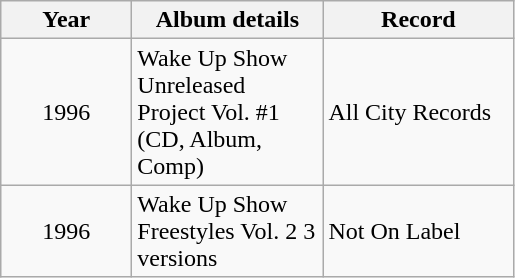<table class="wikitable">
<tr>
<th style="width:80px;">Year</th>
<th style="width:120px;">Album details</th>
<th style="width:120px;">Record</th>
</tr>
<tr>
<td style="text-align:center;">1996</td>
<td>Wake Up Show Unreleased Project Vol. #1 (CD, Album, Comp)</td>
<td>All City Records</td>
</tr>
<tr>
<td style="text-align:center;">1996</td>
<td>Wake Up Show Freestyles Vol. 2   3 versions</td>
<td>Not On Label</td>
</tr>
</table>
